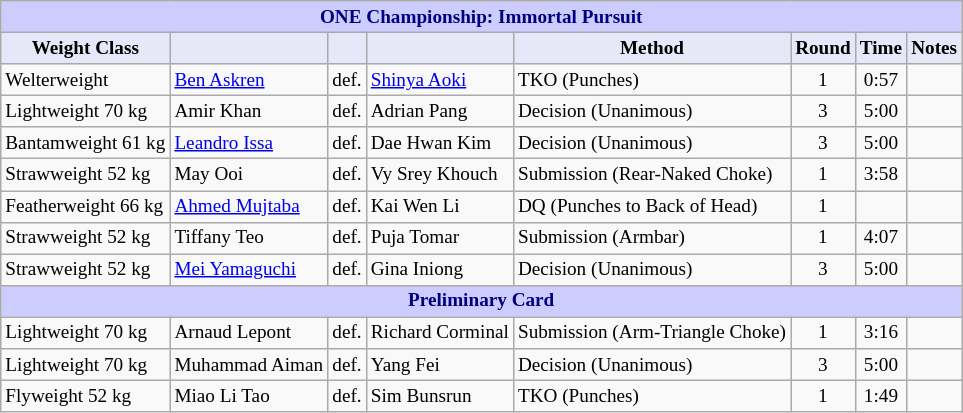<table class="wikitable" style="font-size: 80%;">
<tr>
<th colspan="8" style="background-color: #ccf; color: #000080; text-align: center;"><strong>ONE Championship: Immortal Pursuit</strong></th>
</tr>
<tr>
<th colspan="1" style="background-color: #E6E8FA; color: #000000; text-align: center;">Weight Class</th>
<th colspan="1" style="background-color: #E6E8FA; color: #000000; text-align: center;"></th>
<th colspan="1" style="background-color: #E6E8FA; color: #000000; text-align: center;"></th>
<th colspan="1" style="background-color: #E6E8FA; color: #000000; text-align: center;"></th>
<th colspan="1" style="background-color: #E6E8FA; color: #000000; text-align: center;">Method</th>
<th colspan="1" style="background-color: #E6E8FA; color: #000000; text-align: center;">Round</th>
<th colspan="1" style="background-color: #E6E8FA; color: #000000; text-align: center;">Time</th>
<th colspan="1" style="background-color: #E6E8FA; color: #000000; text-align: center;">Notes</th>
</tr>
<tr>
<td>Welterweight</td>
<td> <a href='#'>Ben Askren</a></td>
<td>def.</td>
<td> <a href='#'>Shinya Aoki</a></td>
<td>TKO (Punches)</td>
<td align=center>1</td>
<td align=center>0:57</td>
<td></td>
</tr>
<tr>
<td>Lightweight 70 kg</td>
<td> Amir Khan</td>
<td>def.</td>
<td> Adrian Pang</td>
<td>Decision (Unanimous)</td>
<td align=center>3</td>
<td align=center>5:00</td>
<td></td>
</tr>
<tr>
<td>Bantamweight 61 kg</td>
<td> <a href='#'>Leandro Issa</a></td>
<td>def.</td>
<td> Dae Hwan Kim</td>
<td>Decision (Unanimous)</td>
<td align=center>3</td>
<td align=center>5:00</td>
<td></td>
</tr>
<tr>
<td>Strawweight 52 kg</td>
<td> May Ooi</td>
<td>def.</td>
<td> Vy Srey Khouch</td>
<td>Submission (Rear-Naked Choke)</td>
<td align=center>1</td>
<td align=center>3:58</td>
<td></td>
</tr>
<tr>
<td>Featherweight 66 kg</td>
<td> <a href='#'>Ahmed Mujtaba</a></td>
<td>def.</td>
<td> Kai Wen Li</td>
<td>DQ (Punches to Back of Head)</td>
<td align=center>1</td>
<td align=center></td>
<td></td>
</tr>
<tr>
<td>Strawweight 52 kg</td>
<td> Tiffany Teo</td>
<td>def.</td>
<td> Puja Tomar</td>
<td>Submission (Armbar)</td>
<td align=center>1</td>
<td align=center>4:07</td>
<td></td>
</tr>
<tr>
<td>Strawweight 52 kg</td>
<td> <a href='#'>Mei Yamaguchi</a></td>
<td>def.</td>
<td> Gina Iniong</td>
<td>Decision (Unanimous)</td>
<td align=center>3</td>
<td align=center>5:00</td>
<td></td>
</tr>
<tr>
<th colspan="8" style="background-color: #ccf; color: #000080; text-align: center;"><strong>Preliminary Card</strong></th>
</tr>
<tr>
<td>Lightweight 70 kg</td>
<td> Arnaud Lepont</td>
<td>def.</td>
<td> Richard Corminal</td>
<td>Submission (Arm-Triangle Choke)</td>
<td align=center>1</td>
<td align=center>3:16</td>
<td></td>
</tr>
<tr>
<td>Lightweight 70 kg</td>
<td> Muhammad Aiman</td>
<td>def.</td>
<td> Yang Fei</td>
<td>Decision (Unanimous)</td>
<td align=center>3</td>
<td align=center>5:00</td>
<td></td>
</tr>
<tr>
<td>Flyweight 52 kg</td>
<td> Miao Li Tao</td>
<td>def.</td>
<td> Sim Bunsrun</td>
<td>TKO (Punches)</td>
<td align=center>1</td>
<td align=center>1:49</td>
<td></td>
</tr>
</table>
